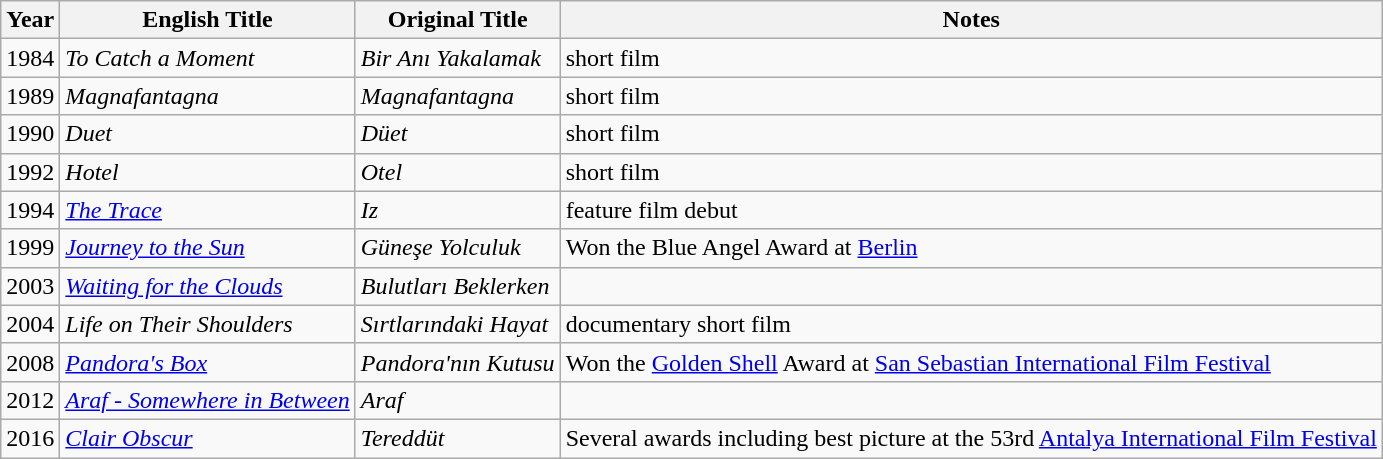<table class="wikitable">
<tr>
<th>Year</th>
<th>English Title</th>
<th>Original Title</th>
<th>Notes</th>
</tr>
<tr>
<td>1984</td>
<td><em>To Catch a Moment</em></td>
<td><em>Bir Anı Yakalamak</em></td>
<td>short film</td>
</tr>
<tr>
<td>1989</td>
<td><em>Magnafantagna</em></td>
<td><em>Magnafantagna</em></td>
<td>short film</td>
</tr>
<tr>
<td>1990</td>
<td><em>Duet</em></td>
<td><em>Düet</em></td>
<td>short film</td>
</tr>
<tr>
<td>1992</td>
<td><em>Hotel</em></td>
<td><em>Otel</em></td>
<td>short film</td>
</tr>
<tr>
<td>1994</td>
<td><em><a href='#'>The Trace</a></em></td>
<td><em>Iz</em></td>
<td>feature film debut</td>
</tr>
<tr>
<td>1999</td>
<td><em><a href='#'>Journey to the Sun</a></em></td>
<td><em>Güneşe Yolculuk</em></td>
<td>Won the Blue Angel Award at <a href='#'>Berlin</a></td>
</tr>
<tr>
<td>2003</td>
<td><em><a href='#'>Waiting for the Clouds</a></em></td>
<td><em>Bulutları Beklerken</em></td>
<td></td>
</tr>
<tr>
<td>2004</td>
<td><em>Life on Their Shoulders</em></td>
<td><em>Sırtlarındaki Hayat</em></td>
<td>documentary short film</td>
</tr>
<tr>
<td>2008</td>
<td><em><a href='#'>Pandora's Box</a></em></td>
<td><em>Pandora'nın Kutusu</em></td>
<td>Won the <a href='#'>Golden Shell</a> Award at <a href='#'>San Sebastian International Film Festival</a></td>
</tr>
<tr>
<td>2012</td>
<td><em><a href='#'>Araf - Somewhere in Between</a></em></td>
<td><em>Araf</em></td>
<td></td>
</tr>
<tr>
<td>2016</td>
<td><em><a href='#'>Clair Obscur</a></em></td>
<td><em>Tereddüt</em></td>
<td>Several awards including best picture at the 53rd <a href='#'>Antalya International Film Festival</a></td>
</tr>
</table>
